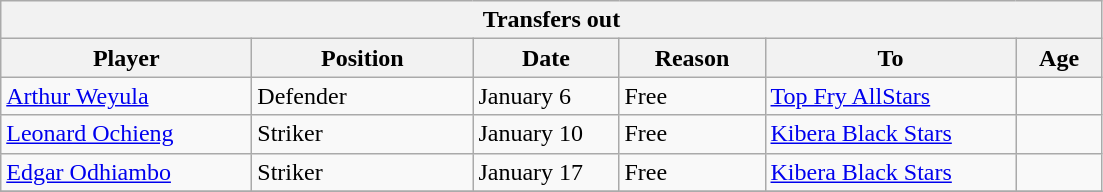<table class="wikitable" style="text-align:left">
<tr>
<th colspan=6>Transfers out</th>
</tr>
<tr>
<th style="width:160px">Player</th>
<th style="width:140px">Position</th>
<th style="width:90px">Date</th>
<th style="width:90px">Reason</th>
<th style="width:160px">To</th>
<th style="width:50px">Age</th>
</tr>
<tr>
<td> <a href='#'>Arthur Weyula</a></td>
<td>Defender</td>
<td>January 6</td>
<td>Free</td>
<td><a href='#'>Top Fry AllStars</a></td>
<td></td>
</tr>
<tr>
<td> <a href='#'>Leonard Ochieng</a></td>
<td>Striker</td>
<td>January 10</td>
<td>Free</td>
<td><a href='#'>Kibera Black Stars</a></td>
<td></td>
</tr>
<tr>
<td> <a href='#'>Edgar Odhiambo</a></td>
<td>Striker</td>
<td>January 17</td>
<td>Free</td>
<td><a href='#'>Kibera Black Stars</a></td>
<td></td>
</tr>
<tr>
</tr>
</table>
